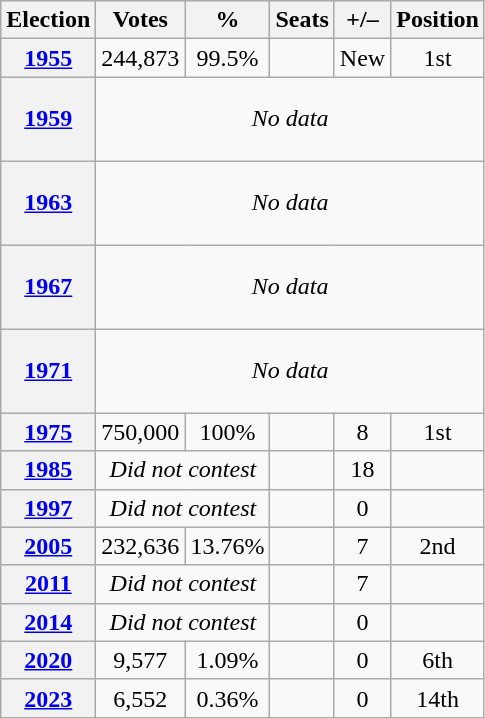<table class=wikitable style=text-align:center>
<tr>
<th>Election</th>
<th>Votes</th>
<th>%</th>
<th>Seats</th>
<th>+/–</th>
<th>Position</th>
</tr>
<tr>
<th><a href='#'>1955</a></th>
<td>244,873</td>
<td>99.5%</td>
<td></td>
<td>New</td>
<td> 1st</td>
</tr>
<tr style=height:3.5em>
<th><a href='#'>1959</a></th>
<td colspan=5 align=center><em>No data</em></td>
</tr>
<tr style=height:3.5em>
<th><a href='#'>1963</a></th>
<td colspan=5 align=center><em>No data</em></td>
</tr>
<tr style=height:3.5em>
<th><a href='#'>1967</a></th>
<td colspan=5 align=center><em>No data</em></td>
</tr>
<tr style=height:3.5em>
<th><a href='#'>1971</a></th>
<td colspan=5 align=center><em>No data</em></td>
</tr>
<tr>
<th><a href='#'>1975</a></th>
<td>750,000</td>
<td>100%</td>
<td></td>
<td> 8</td>
<td> 1st</td>
</tr>
<tr>
<th><a href='#'>1985</a></th>
<td colspan=2 align=center><em>Did not contest</em></td>
<td></td>
<td> 18</td>
<td></td>
</tr>
<tr>
<th><a href='#'>1997</a></th>
<td colspan=2 align=center><em>Did not contest</em></td>
<td></td>
<td> 0</td>
<td></td>
</tr>
<tr>
<th><a href='#'>2005</a></th>
<td>232,636</td>
<td>13.76%<br></td>
<td></td>
<td> 7</td>
<td> 2nd</td>
</tr>
<tr>
<th><a href='#'>2011</a></th>
<td colspan=2 align=center><em>Did not contest</em></td>
<td></td>
<td> 7</td>
<td></td>
</tr>
<tr>
<th><a href='#'>2014</a></th>
<td colspan=2 align=center><em>Did not contest</em></td>
<td></td>
<td> 0</td>
<td></td>
</tr>
<tr>
<th><a href='#'>2020</a></th>
<td>9,577</td>
<td>1.09%<br></td>
<td></td>
<td> 0</td>
<td> 6th</td>
</tr>
<tr>
<th><a href='#'>2023</a></th>
<td>6,552</td>
<td>0.36%<br></td>
<td></td>
<td> 0</td>
<td> 14th</td>
</tr>
</table>
